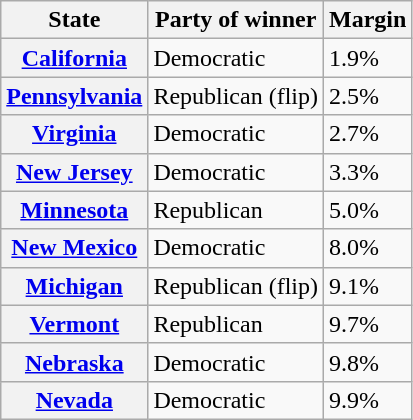<table class="wikitable sortable">
<tr>
<th>State</th>
<th>Party of winner</th>
<th>Margin</th>
</tr>
<tr>
<th><a href='#'>California</a></th>
<td data-sort-value=-1 >Democratic</td>
<td>1.9%</td>
</tr>
<tr>
<th><a href='#'>Pennsylvania</a></th>
<td data-sort-value=0.5 >Republican (flip)</td>
<td>2.5%</td>
</tr>
<tr>
<th><a href='#'>Virginia</a></th>
<td data-sort-value=-1 >Democratic</td>
<td>2.7%</td>
</tr>
<tr>
<th><a href='#'>New Jersey</a></th>
<td data-sort-value=-1 >Democratic</td>
<td>3.3%</td>
</tr>
<tr>
<th><a href='#'>Minnesota</a></th>
<td data-sort-value=1 >Republican</td>
<td>5.0%</td>
</tr>
<tr>
<th><a href='#'>New Mexico</a></th>
<td data-sort-value=-1 >Democratic</td>
<td>8.0%</td>
</tr>
<tr>
<th><a href='#'>Michigan</a></th>
<td data-sort-value=0.5 >Republican (flip)</td>
<td>9.1%</td>
</tr>
<tr>
<th><a href='#'>Vermont</a></th>
<td data-sort-value=1 >Republican</td>
<td>9.7%</td>
</tr>
<tr>
<th><a href='#'>Nebraska</a></th>
<td data-sort-value=-1 >Democratic</td>
<td>9.8%</td>
</tr>
<tr>
<th><a href='#'>Nevada</a></th>
<td data-sort-value=-1 >Democratic</td>
<td>9.9%</td>
</tr>
</table>
